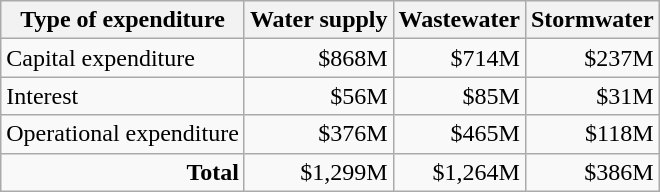<table class="wikitable">
<tr>
<th>Type of expenditure</th>
<th>Water supply</th>
<th>Wastewater</th>
<th>Stormwater</th>
</tr>
<tr>
<td>Capital expenditure</td>
<td align="right">$868M</td>
<td align="right">$714M</td>
<td align="right">$237M</td>
</tr>
<tr>
<td>Interest</td>
<td align="right">$56M</td>
<td align="right">$85M</td>
<td align="right">$31M</td>
</tr>
<tr>
<td>Operational expenditure</td>
<td align="right">$376M</td>
<td align="right">$465M</td>
<td align="right">$118M</td>
</tr>
<tr>
<td align="right"><strong>Total</strong></td>
<td align="right">$1,299M</td>
<td align="right">$1,264M</td>
<td align="right">$386M</td>
</tr>
</table>
